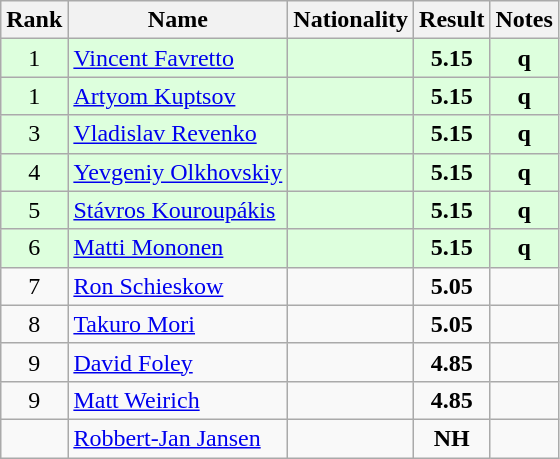<table class="wikitable sortable" style="text-align:center">
<tr>
<th>Rank</th>
<th>Name</th>
<th>Nationality</th>
<th>Result</th>
<th>Notes</th>
</tr>
<tr bgcolor=ddffdd>
<td>1</td>
<td align=left><a href='#'>Vincent Favretto</a></td>
<td align=left></td>
<td><strong>5.15</strong></td>
<td><strong>q</strong></td>
</tr>
<tr bgcolor=ddffdd>
<td>1</td>
<td align=left><a href='#'>Artyom Kuptsov</a></td>
<td align=left></td>
<td><strong>5.15</strong></td>
<td><strong>q</strong></td>
</tr>
<tr bgcolor=ddffdd>
<td>3</td>
<td align=left><a href='#'>Vladislav Revenko</a></td>
<td align=left></td>
<td><strong>5.15</strong></td>
<td><strong>q</strong></td>
</tr>
<tr bgcolor=ddffdd>
<td>4</td>
<td align=left><a href='#'>Yevgeniy Olkhovskiy</a></td>
<td align=left></td>
<td><strong>5.15</strong></td>
<td><strong>q</strong></td>
</tr>
<tr bgcolor=ddffdd>
<td>5</td>
<td align=left><a href='#'>Stávros Kouroupákis</a></td>
<td align=left></td>
<td><strong>5.15</strong></td>
<td><strong>q</strong></td>
</tr>
<tr bgcolor=ddffdd>
<td>6</td>
<td align=left><a href='#'>Matti Mononen</a></td>
<td align=left></td>
<td><strong>5.15</strong></td>
<td><strong>q</strong></td>
</tr>
<tr>
<td>7</td>
<td align=left><a href='#'>Ron Schieskow</a></td>
<td align=left></td>
<td><strong>5.05</strong></td>
<td></td>
</tr>
<tr>
<td>8</td>
<td align=left><a href='#'>Takuro Mori</a></td>
<td align=left></td>
<td><strong>5.05</strong></td>
<td></td>
</tr>
<tr>
<td>9</td>
<td align=left><a href='#'>David Foley</a></td>
<td align=left></td>
<td><strong>4.85</strong></td>
<td></td>
</tr>
<tr>
<td>9</td>
<td align=left><a href='#'>Matt Weirich</a></td>
<td align=left></td>
<td><strong>4.85</strong></td>
<td></td>
</tr>
<tr>
<td></td>
<td align=left><a href='#'>Robbert-Jan Jansen</a></td>
<td align=left></td>
<td><strong>NH</strong></td>
<td></td>
</tr>
</table>
